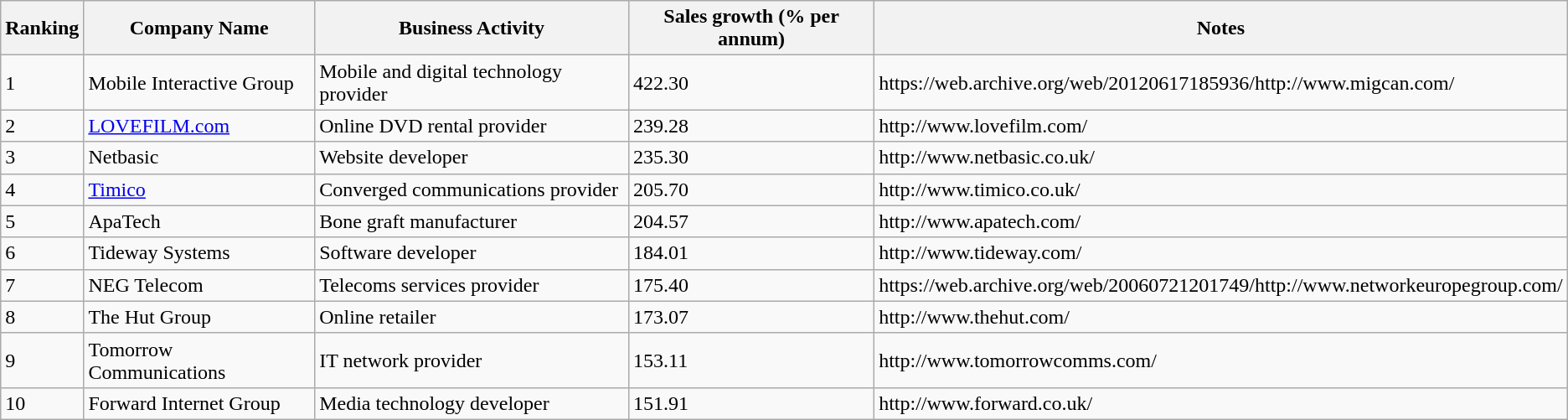<table class="wikitable sortable">
<tr>
<th>Ranking</th>
<th>Company Name</th>
<th>Business Activity</th>
<th>Sales growth (% per annum)</th>
<th>Notes</th>
</tr>
<tr>
<td>1</td>
<td>Mobile Interactive Group</td>
<td>Mobile and digital technology provider</td>
<td>422.30</td>
<td>https://web.archive.org/web/20120617185936/http://www.migcan.com/</td>
</tr>
<tr>
<td>2</td>
<td><a href='#'>LOVEFILM.com</a></td>
<td>Online DVD rental provider</td>
<td>239.28</td>
<td>http://www.lovefilm.com/</td>
</tr>
<tr>
<td>3</td>
<td>Netbasic</td>
<td>Website developer</td>
<td>235.30</td>
<td>http://www.netbasic.co.uk/</td>
</tr>
<tr>
<td>4</td>
<td><a href='#'>Timico</a></td>
<td>Converged communications provider</td>
<td>205.70</td>
<td>http://www.timico.co.uk/</td>
</tr>
<tr>
<td>5</td>
<td>ApaTech</td>
<td>Bone graft manufacturer</td>
<td>204.57</td>
<td>http://www.apatech.com/</td>
</tr>
<tr>
<td>6</td>
<td>Tideway Systems</td>
<td>Software developer</td>
<td>184.01</td>
<td>http://www.tideway.com/</td>
</tr>
<tr>
<td>7</td>
<td>NEG Telecom</td>
<td>Telecoms services provider</td>
<td>175.40</td>
<td>https://web.archive.org/web/20060721201749/http://www.networkeuropegroup.com/</td>
</tr>
<tr>
<td>8</td>
<td>The Hut Group</td>
<td>Online retailer</td>
<td>173.07</td>
<td>http://www.thehut.com/</td>
</tr>
<tr>
<td>9</td>
<td>Tomorrow Communications</td>
<td>IT network provider</td>
<td>153.11</td>
<td>http://www.tomorrowcomms.com/</td>
</tr>
<tr>
<td>10</td>
<td>Forward Internet Group</td>
<td>Media technology developer</td>
<td>151.91</td>
<td>http://www.forward.co.uk/</td>
</tr>
</table>
